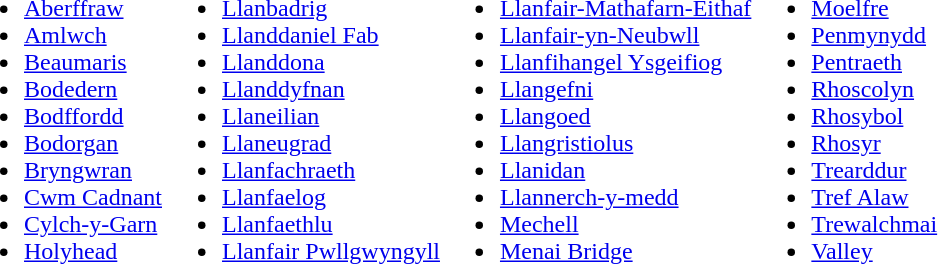<table border="0" cellpadding="0" cellspacing="0">
<tr>
<td><br><ul><li><a href='#'>Aberffraw</a></li><li><a href='#'>Amlwch</a></li><li><a href='#'>Beaumaris</a></li><li><a href='#'>Bodedern</a></li><li><a href='#'>Bodffordd</a></li><li><a href='#'>Bodorgan</a></li><li><a href='#'>Bryngwran</a></li><li><a href='#'>Cwm Cadnant</a></li><li><a href='#'>Cylch-y-Garn</a></li><li><a href='#'>Holyhead</a></li></ul></td>
<td><br><ul><li><a href='#'>Llanbadrig</a></li><li><a href='#'>Llanddaniel Fab</a></li><li><a href='#'>Llanddona</a></li><li><a href='#'>Llanddyfnan</a></li><li><a href='#'>Llaneilian</a></li><li><a href='#'>Llaneugrad</a></li><li><a href='#'>Llanfachraeth</a></li><li><a href='#'>Llanfaelog</a></li><li><a href='#'>Llanfaethlu</a></li><li><a href='#'>Llanfair Pwllgwyngyll</a></li></ul></td>
<td><br><ul><li><a href='#'>Llanfair-Mathafarn-Eithaf</a></li><li><a href='#'>Llanfair-yn-Neubwll</a></li><li><a href='#'>Llanfihangel Ysgeifiog</a></li><li><a href='#'>Llangefni</a></li><li><a href='#'>Llangoed</a></li><li><a href='#'>Llangristiolus</a></li><li><a href='#'>Llanidan</a></li><li><a href='#'>Llannerch-y-medd</a></li><li><a href='#'>Mechell</a></li><li><a href='#'>Menai Bridge</a></li></ul></td>
<td><br><ul><li><a href='#'>Moelfre</a></li><li><a href='#'>Penmynydd</a></li><li><a href='#'>Pentraeth</a></li><li><a href='#'>Rhoscolyn</a></li><li><a href='#'>Rhosybol</a></li><li><a href='#'>Rhosyr</a></li><li><a href='#'>Trearddur</a></li><li><a href='#'>Tref Alaw</a></li><li><a href='#'>Trewalchmai</a></li><li><a href='#'>Valley</a></li></ul></td>
</tr>
</table>
